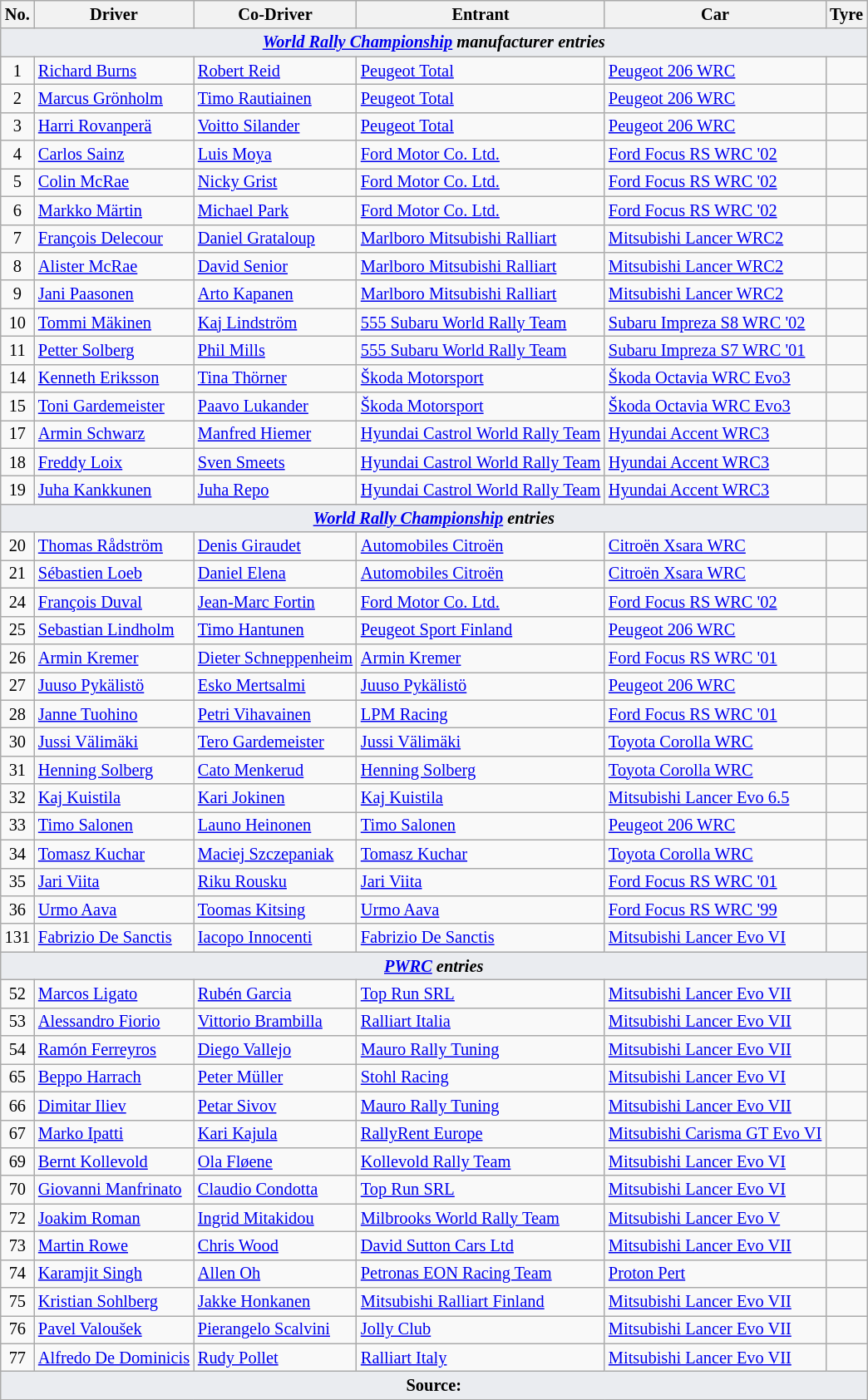<table class="wikitable" style="font-size: 85%;">
<tr>
<th>No.</th>
<th>Driver</th>
<th>Co-Driver</th>
<th>Entrant</th>
<th>Car</th>
<th>Tyre</th>
</tr>
<tr>
<td style="background-color:#EAECF0; text-align:center" colspan="6"><strong><em><a href='#'>World Rally Championship</a> manufacturer entries</em></strong></td>
</tr>
<tr>
<td align="center">1</td>
<td> <a href='#'>Richard Burns</a></td>
<td> <a href='#'>Robert Reid</a></td>
<td> <a href='#'>Peugeot Total</a></td>
<td><a href='#'>Peugeot 206 WRC</a></td>
<td align="center"></td>
</tr>
<tr>
<td align="center">2</td>
<td> <a href='#'>Marcus Grönholm</a></td>
<td> <a href='#'>Timo Rautiainen</a></td>
<td> <a href='#'>Peugeot Total</a></td>
<td><a href='#'>Peugeot 206 WRC</a></td>
<td align="center"></td>
</tr>
<tr>
<td align="center">3</td>
<td> <a href='#'>Harri Rovanperä</a></td>
<td> <a href='#'>Voitto Silander</a></td>
<td> <a href='#'>Peugeot Total</a></td>
<td><a href='#'>Peugeot 206 WRC</a></td>
<td align="center"></td>
</tr>
<tr>
<td align="center">4</td>
<td> <a href='#'>Carlos Sainz</a></td>
<td> <a href='#'>Luis Moya</a></td>
<td> <a href='#'>Ford Motor Co. Ltd.</a></td>
<td><a href='#'>Ford Focus RS WRC '02</a></td>
<td align="center"></td>
</tr>
<tr>
<td align="center">5</td>
<td> <a href='#'>Colin McRae</a></td>
<td> <a href='#'>Nicky Grist</a></td>
<td> <a href='#'>Ford Motor Co. Ltd.</a></td>
<td><a href='#'>Ford Focus RS WRC '02</a></td>
<td align="center"></td>
</tr>
<tr>
<td align="center">6</td>
<td> <a href='#'>Markko Märtin</a></td>
<td> <a href='#'>Michael Park</a></td>
<td> <a href='#'>Ford Motor Co. Ltd.</a></td>
<td><a href='#'>Ford Focus RS WRC '02</a></td>
<td align="center"></td>
</tr>
<tr>
<td align="center">7</td>
<td> <a href='#'>François Delecour</a></td>
<td> <a href='#'>Daniel Grataloup</a></td>
<td> <a href='#'>Marlboro Mitsubishi Ralliart</a></td>
<td><a href='#'>Mitsubishi Lancer WRC2</a></td>
<td align="center"></td>
</tr>
<tr>
<td align="center">8</td>
<td> <a href='#'>Alister McRae</a></td>
<td> <a href='#'>David Senior</a></td>
<td> <a href='#'>Marlboro Mitsubishi Ralliart</a></td>
<td><a href='#'>Mitsubishi Lancer WRC2</a></td>
<td align="center"></td>
</tr>
<tr>
<td align="center">9</td>
<td> <a href='#'>Jani Paasonen</a></td>
<td> <a href='#'>Arto Kapanen</a></td>
<td> <a href='#'>Marlboro Mitsubishi Ralliart</a></td>
<td><a href='#'>Mitsubishi Lancer WRC2</a></td>
<td align="center"></td>
</tr>
<tr>
<td align="center">10</td>
<td> <a href='#'>Tommi Mäkinen</a></td>
<td> <a href='#'>Kaj Lindström</a></td>
<td> <a href='#'>555 Subaru World Rally Team</a></td>
<td><a href='#'>Subaru Impreza S8 WRC '02</a></td>
<td align="center"></td>
</tr>
<tr>
<td align="center">11</td>
<td> <a href='#'>Petter Solberg</a></td>
<td> <a href='#'>Phil Mills</a></td>
<td> <a href='#'>555 Subaru World Rally Team</a></td>
<td><a href='#'>Subaru Impreza S7 WRC '01</a></td>
<td align="center"></td>
</tr>
<tr>
<td align="center">14</td>
<td> <a href='#'>Kenneth Eriksson</a></td>
<td> <a href='#'>Tina Thörner</a></td>
<td> <a href='#'>Škoda Motorsport</a></td>
<td><a href='#'>Škoda Octavia WRC Evo3</a></td>
<td align="center"></td>
</tr>
<tr>
<td align="center">15</td>
<td> <a href='#'>Toni Gardemeister</a></td>
<td> <a href='#'>Paavo Lukander</a></td>
<td> <a href='#'>Škoda Motorsport</a></td>
<td><a href='#'>Škoda Octavia WRC Evo3</a></td>
<td align="center"></td>
</tr>
<tr>
<td align="center">17</td>
<td> <a href='#'>Armin Schwarz</a></td>
<td> <a href='#'>Manfred Hiemer</a></td>
<td> <a href='#'>Hyundai Castrol World Rally Team</a></td>
<td><a href='#'>Hyundai Accent WRC3</a></td>
<td align="center"></td>
</tr>
<tr>
<td align="center">18</td>
<td> <a href='#'>Freddy Loix</a></td>
<td> <a href='#'>Sven Smeets</a></td>
<td> <a href='#'>Hyundai Castrol World Rally Team</a></td>
<td><a href='#'>Hyundai Accent WRC3</a></td>
<td align="center"></td>
</tr>
<tr>
<td align="center">19</td>
<td> <a href='#'>Juha Kankkunen</a></td>
<td> <a href='#'>Juha Repo</a></td>
<td> <a href='#'>Hyundai Castrol World Rally Team</a></td>
<td><a href='#'>Hyundai Accent WRC3</a></td>
<td align="center"></td>
</tr>
<tr>
<td style="background-color:#EAECF0; text-align:center" colspan="6"><strong><em><a href='#'>World Rally Championship</a> entries</em></strong></td>
</tr>
<tr>
<td align="center">20</td>
<td> <a href='#'>Thomas Rådström</a></td>
<td> <a href='#'>Denis Giraudet</a></td>
<td> <a href='#'>Automobiles Citroën</a></td>
<td><a href='#'>Citroën Xsara WRC</a></td>
<td align="center"></td>
</tr>
<tr>
<td align="center">21</td>
<td> <a href='#'>Sébastien Loeb</a></td>
<td> <a href='#'>Daniel Elena</a></td>
<td> <a href='#'>Automobiles Citroën</a></td>
<td><a href='#'>Citroën Xsara WRC</a></td>
<td align="center"></td>
</tr>
<tr>
<td align="center">24</td>
<td> <a href='#'>François Duval</a></td>
<td> <a href='#'>Jean-Marc Fortin</a></td>
<td> <a href='#'>Ford Motor Co. Ltd.</a></td>
<td><a href='#'>Ford Focus RS WRC '02</a></td>
<td align="center"></td>
</tr>
<tr>
<td align="center">25</td>
<td> <a href='#'>Sebastian Lindholm</a></td>
<td> <a href='#'>Timo Hantunen</a></td>
<td> <a href='#'>Peugeot Sport Finland</a></td>
<td><a href='#'>Peugeot 206 WRC</a></td>
<td align="center"></td>
</tr>
<tr>
<td align="center">26</td>
<td> <a href='#'>Armin Kremer</a></td>
<td> <a href='#'>Dieter Schneppenheim</a></td>
<td> <a href='#'>Armin Kremer</a></td>
<td><a href='#'>Ford Focus RS WRC '01</a></td>
<td align="center"></td>
</tr>
<tr>
<td align="center">27</td>
<td> <a href='#'>Juuso Pykälistö</a></td>
<td> <a href='#'>Esko Mertsalmi</a></td>
<td> <a href='#'>Juuso Pykälistö</a></td>
<td><a href='#'>Peugeot 206 WRC</a></td>
<td></td>
</tr>
<tr>
<td align="center">28</td>
<td> <a href='#'>Janne Tuohino</a></td>
<td> <a href='#'>Petri Vihavainen</a></td>
<td> <a href='#'>LPM Racing</a></td>
<td><a href='#'>Ford Focus RS WRC '01</a></td>
<td></td>
</tr>
<tr>
<td align="center">30</td>
<td> <a href='#'>Jussi Välimäki</a></td>
<td> <a href='#'>Tero Gardemeister</a></td>
<td> <a href='#'>Jussi Välimäki</a></td>
<td><a href='#'>Toyota Corolla WRC</a></td>
<td></td>
</tr>
<tr>
<td align="center">31</td>
<td> <a href='#'>Henning Solberg</a></td>
<td> <a href='#'>Cato Menkerud</a></td>
<td> <a href='#'>Henning Solberg</a></td>
<td><a href='#'>Toyota Corolla WRC</a></td>
<td></td>
</tr>
<tr>
<td align="center">32</td>
<td> <a href='#'>Kaj Kuistila</a></td>
<td> <a href='#'>Kari Jokinen</a></td>
<td> <a href='#'>Kaj Kuistila</a></td>
<td><a href='#'>Mitsubishi Lancer Evo 6.5</a></td>
<td></td>
</tr>
<tr>
<td align="center">33</td>
<td> <a href='#'>Timo Salonen</a></td>
<td> <a href='#'>Launo Heinonen</a></td>
<td> <a href='#'>Timo Salonen</a></td>
<td><a href='#'>Peugeot 206 WRC</a></td>
<td align="center"></td>
</tr>
<tr>
<td align="center">34</td>
<td> <a href='#'>Tomasz Kuchar</a></td>
<td> <a href='#'>Maciej Szczepaniak</a></td>
<td> <a href='#'>Tomasz Kuchar</a></td>
<td><a href='#'>Toyota Corolla WRC</a></td>
<td align="center"></td>
</tr>
<tr>
<td align="center">35</td>
<td> <a href='#'>Jari Viita</a></td>
<td> <a href='#'>Riku Rousku</a></td>
<td> <a href='#'>Jari Viita</a></td>
<td><a href='#'>Ford Focus RS WRC '01</a></td>
<td></td>
</tr>
<tr>
<td align="center">36</td>
<td> <a href='#'>Urmo Aava</a></td>
<td> <a href='#'>Toomas Kitsing</a></td>
<td> <a href='#'>Urmo Aava</a></td>
<td><a href='#'>Ford Focus RS WRC '99</a></td>
<td></td>
</tr>
<tr>
<td align="center">131</td>
<td> <a href='#'>Fabrizio De Sanctis</a></td>
<td> <a href='#'>Iacopo Innocenti</a></td>
<td> <a href='#'>Fabrizio De Sanctis</a></td>
<td><a href='#'>Mitsubishi Lancer Evo VI</a></td>
<td></td>
</tr>
<tr>
<td style="background-color:#EAECF0; text-align:center" colspan="6"><strong><em><a href='#'>PWRC</a> entries</em></strong></td>
</tr>
<tr>
<td align="center">52</td>
<td> <a href='#'>Marcos Ligato</a></td>
<td> <a href='#'>Rubén Garcia</a></td>
<td> <a href='#'>Top Run SRL</a></td>
<td><a href='#'>Mitsubishi Lancer Evo VII</a></td>
<td></td>
</tr>
<tr>
<td align="center">53</td>
<td> <a href='#'>Alessandro Fiorio</a></td>
<td> <a href='#'>Vittorio Brambilla</a></td>
<td> <a href='#'>Ralliart Italia</a></td>
<td><a href='#'>Mitsubishi Lancer Evo VII</a></td>
<td align="center"></td>
</tr>
<tr>
<td align="center">54</td>
<td> <a href='#'>Ramón Ferreyros</a></td>
<td> <a href='#'>Diego Vallejo</a></td>
<td> <a href='#'>Mauro Rally Tuning</a></td>
<td><a href='#'>Mitsubishi Lancer Evo VII</a></td>
<td></td>
</tr>
<tr>
<td align="center">65</td>
<td> <a href='#'>Beppo Harrach</a></td>
<td> <a href='#'>Peter Müller</a></td>
<td> <a href='#'>Stohl Racing</a></td>
<td><a href='#'>Mitsubishi Lancer Evo VI</a></td>
<td></td>
</tr>
<tr>
<td align="center">66</td>
<td> <a href='#'>Dimitar Iliev</a></td>
<td> <a href='#'>Petar Sivov</a></td>
<td> <a href='#'>Mauro Rally Tuning</a></td>
<td><a href='#'>Mitsubishi Lancer Evo VII</a></td>
<td></td>
</tr>
<tr>
<td align="center">67</td>
<td> <a href='#'>Marko Ipatti</a></td>
<td> <a href='#'>Kari Kajula</a></td>
<td> <a href='#'>RallyRent Europe</a></td>
<td><a href='#'>Mitsubishi Carisma GT Evo VI</a></td>
<td></td>
</tr>
<tr>
<td align="center">69</td>
<td> <a href='#'>Bernt Kollevold</a></td>
<td> <a href='#'>Ola Fløene</a></td>
<td> <a href='#'>Kollevold Rally Team</a></td>
<td><a href='#'>Mitsubishi Lancer Evo VI</a></td>
<td></td>
</tr>
<tr>
<td align="center">70</td>
<td> <a href='#'>Giovanni Manfrinato</a></td>
<td> <a href='#'>Claudio Condotta</a></td>
<td> <a href='#'>Top Run SRL</a></td>
<td><a href='#'>Mitsubishi Lancer Evo VI</a></td>
<td></td>
</tr>
<tr>
<td align="center">72</td>
<td> <a href='#'>Joakim Roman</a></td>
<td> <a href='#'>Ingrid Mitakidou</a></td>
<td> <a href='#'>Milbrooks World Rally Team</a></td>
<td><a href='#'>Mitsubishi Lancer Evo V</a></td>
<td></td>
</tr>
<tr>
<td align="center">73</td>
<td> <a href='#'>Martin Rowe</a></td>
<td> <a href='#'>Chris Wood</a></td>
<td> <a href='#'>David Sutton Cars Ltd</a></td>
<td><a href='#'>Mitsubishi Lancer Evo VII</a></td>
<td></td>
</tr>
<tr>
<td align="center">74</td>
<td> <a href='#'>Karamjit Singh</a></td>
<td> <a href='#'>Allen Oh</a></td>
<td> <a href='#'>Petronas EON Racing Team</a></td>
<td><a href='#'>Proton Pert</a></td>
<td></td>
</tr>
<tr>
<td align="center">75</td>
<td> <a href='#'>Kristian Sohlberg</a></td>
<td> <a href='#'>Jakke Honkanen</a></td>
<td> <a href='#'>Mitsubishi Ralliart Finland</a></td>
<td><a href='#'>Mitsubishi Lancer Evo VII</a></td>
<td></td>
</tr>
<tr>
<td align="center">76</td>
<td> <a href='#'>Pavel Valoušek</a></td>
<td> <a href='#'>Pierangelo Scalvini</a></td>
<td> <a href='#'>Jolly Club</a></td>
<td><a href='#'>Mitsubishi Lancer Evo VII</a></td>
<td></td>
</tr>
<tr>
<td align="center">77</td>
<td> <a href='#'>Alfredo De Dominicis</a></td>
<td> <a href='#'>Rudy Pollet</a></td>
<td> <a href='#'>Ralliart Italy</a></td>
<td><a href='#'>Mitsubishi Lancer Evo VII</a></td>
<td></td>
</tr>
<tr>
<td style="background-color:#EAECF0; text-align:center" colspan="6"><strong>Source:</strong></td>
</tr>
<tr>
</tr>
</table>
